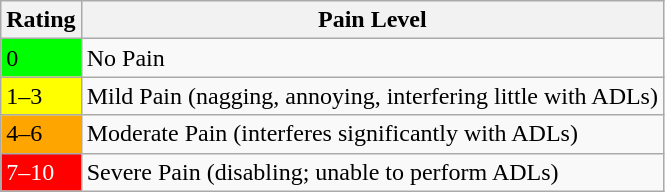<table class="wikitable" border="1">
<tr>
<th>Rating</th>
<th>Pain Level</th>
</tr>
<tr>
<td style="background:lime;">0</td>
<td>No Pain</td>
</tr>
<tr>
<td style="background:yellow;">1–3</td>
<td>Mild Pain (nagging, annoying, interfering little with ADLs)</td>
</tr>
<tr>
<td style="background:orange;">4–6</td>
<td>Moderate Pain (interferes significantly with ADLs)</td>
</tr>
<tr>
<td style="color:white; background:red;">7–10</td>
<td>Severe Pain (disabling; unable to perform ADLs)</td>
</tr>
</table>
